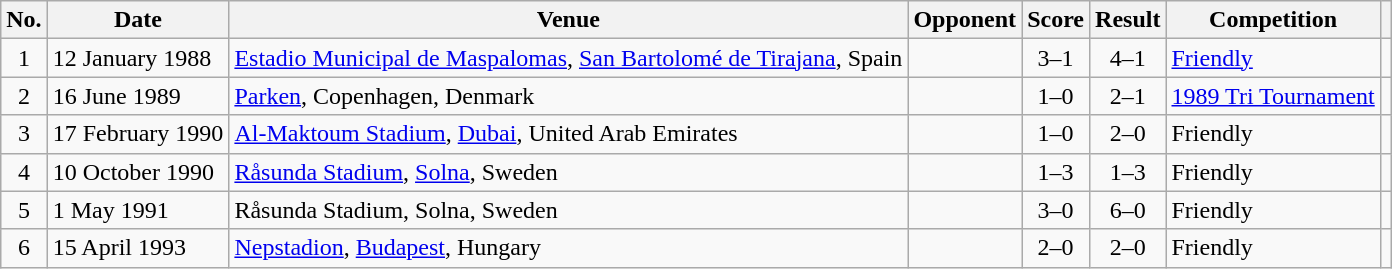<table class="wikitable sortable">
<tr>
<th scope="col">No.</th>
<th scope="col">Date</th>
<th scope="col">Venue</th>
<th scope="col">Opponent</th>
<th scope="col">Score</th>
<th scope="col">Result</th>
<th scope="col">Competition</th>
<th scope="col" class="unsortable"></th>
</tr>
<tr>
<td align="center">1</td>
<td>12 January 1988</td>
<td><a href='#'>Estadio Municipal de Maspalomas</a>, <a href='#'>San Bartolomé de Tirajana</a>, Spain</td>
<td></td>
<td align="center">3–1</td>
<td align="center">4–1</td>
<td><a href='#'>Friendly</a></td>
<td></td>
</tr>
<tr>
<td align="center">2</td>
<td>16 June 1989</td>
<td><a href='#'>Parken</a>, Copenhagen, Denmark</td>
<td></td>
<td align="center">1–0</td>
<td align="center">2–1</td>
<td><a href='#'>1989 Tri Tournament</a></td>
<td></td>
</tr>
<tr>
<td align="center">3</td>
<td>17 February 1990</td>
<td><a href='#'>Al-Maktoum Stadium</a>, <a href='#'>Dubai</a>, United Arab Emirates</td>
<td></td>
<td align="center">1–0</td>
<td style="text-align:center">2–0</td>
<td>Friendly</td>
<td></td>
</tr>
<tr>
<td align="center">4</td>
<td>10 October 1990</td>
<td><a href='#'>Råsunda Stadium</a>, <a href='#'>Solna</a>, Sweden</td>
<td></td>
<td align="center">1–3</td>
<td align="center">1–3</td>
<td>Friendly</td>
<td></td>
</tr>
<tr>
<td align="center">5</td>
<td>1 May 1991</td>
<td>Råsunda Stadium, Solna, Sweden</td>
<td></td>
<td align="center">3–0</td>
<td align="center">6–0</td>
<td>Friendly</td>
<td></td>
</tr>
<tr>
<td align="center">6</td>
<td>15 April 1993</td>
<td><a href='#'>Nepstadion</a>, <a href='#'>Budapest</a>, Hungary</td>
<td></td>
<td align="center">2–0</td>
<td align="center">2–0</td>
<td>Friendly</td>
<td></td>
</tr>
</table>
